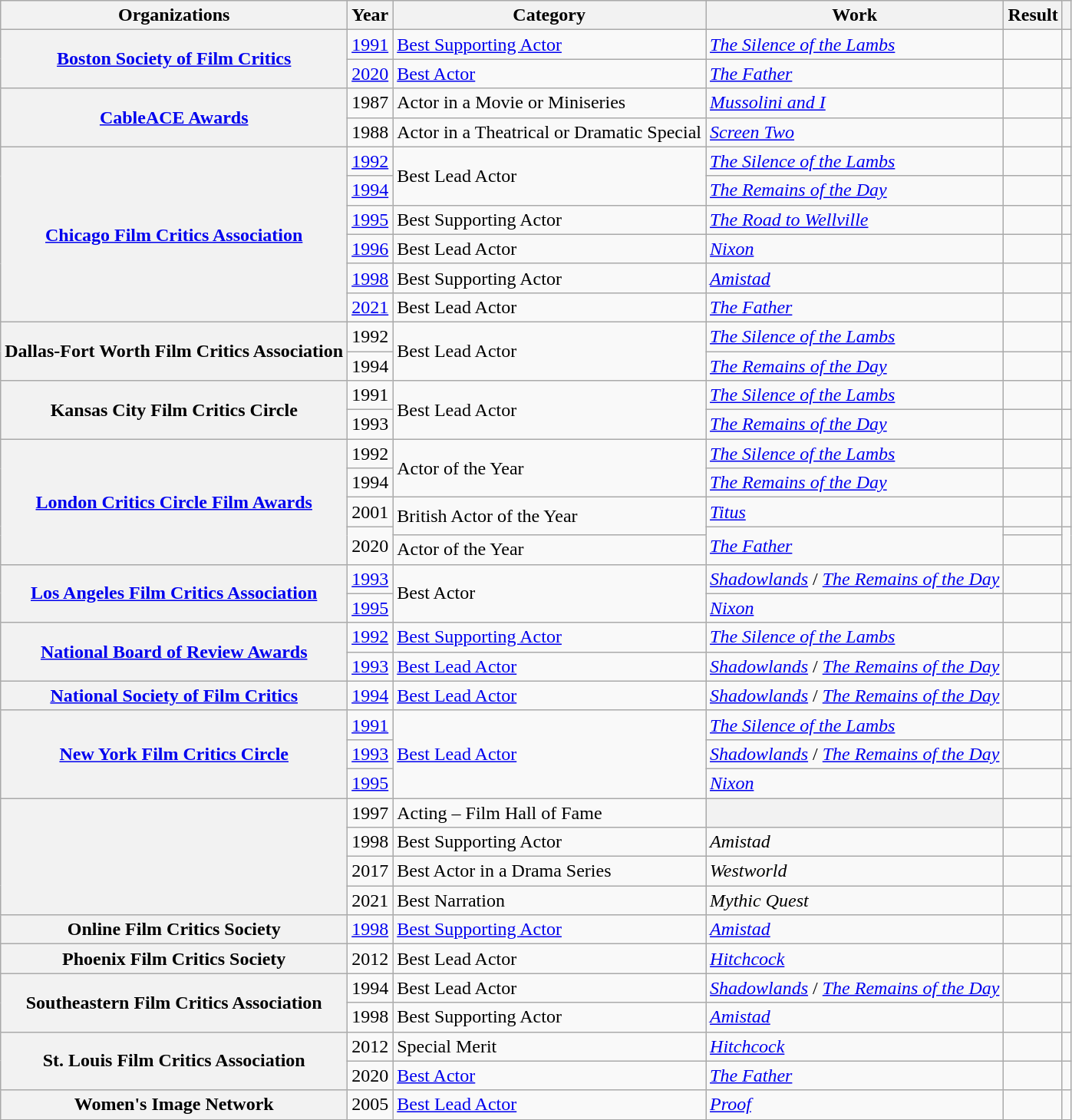<table class= "wikitable plainrowheaders sortable">
<tr>
<th>Organizations</th>
<th scope="col">Year</th>
<th scope="col">Category</th>
<th scope="col">Work</th>
<th scope="col">Result</th>
<th scope="col" class="unsortable"></th>
</tr>
<tr>
<th scope="row" rowspan="2"><a href='#'>Boston Society of Film Critics</a></th>
<td><a href='#'>1991</a></td>
<td><a href='#'>Best Supporting Actor</a></td>
<td><em><a href='#'>The Silence of the Lambs</a></em></td>
<td></td>
<td></td>
</tr>
<tr>
<td><a href='#'>2020</a></td>
<td><a href='#'>Best Actor</a></td>
<td><em><a href='#'>The Father</a></em></td>
<td></td>
<td></td>
</tr>
<tr>
<th scope="row" rowspan="2"><a href='#'>CableACE Awards</a></th>
<td>1987</td>
<td>Actor in a Movie or Miniseries</td>
<td><em><a href='#'>Mussolini and I</a></em></td>
<td></td>
<td></td>
</tr>
<tr>
<td>1988</td>
<td>Actor in a Theatrical or Dramatic Special</td>
<td><em><a href='#'>Screen Two</a></em></td>
<td></td>
<td></td>
</tr>
<tr>
<th scope="row" rowspan="6"><a href='#'>Chicago Film Critics Association</a></th>
<td><a href='#'>1992</a></td>
<td rowspan="2">Best Lead Actor</td>
<td><em><a href='#'>The Silence of the Lambs</a></em></td>
<td></td>
<td></td>
</tr>
<tr>
<td><a href='#'>1994</a></td>
<td><em><a href='#'>The Remains of the Day</a></em></td>
<td></td>
<td></td>
</tr>
<tr>
<td><a href='#'>1995</a></td>
<td>Best Supporting Actor</td>
<td><em><a href='#'>The Road to Wellville</a></em></td>
<td></td>
<td></td>
</tr>
<tr>
<td><a href='#'>1996</a></td>
<td>Best Lead Actor</td>
<td><em><a href='#'>Nixon</a></em></td>
<td></td>
<td></td>
</tr>
<tr>
<td><a href='#'>1998</a></td>
<td>Best Supporting Actor</td>
<td><em><a href='#'>Amistad</a></em></td>
<td></td>
<td></td>
</tr>
<tr>
<td><a href='#'>2021</a></td>
<td>Best Lead Actor</td>
<td><em><a href='#'>The Father</a></em></td>
<td></td>
<td></td>
</tr>
<tr>
<th scope="row" rowspan="2">Dallas-Fort Worth Film Critics Association</th>
<td>1992</td>
<td rowspan="2">Best Lead Actor</td>
<td><em><a href='#'>The Silence of the Lambs</a></em></td>
<td></td>
<td></td>
</tr>
<tr>
<td>1994</td>
<td><em><a href='#'>The Remains of the Day</a></em></td>
<td></td>
<td></td>
</tr>
<tr>
<th scope="row" rowspan="2">Kansas City Film Critics Circle</th>
<td>1991</td>
<td rowspan="2">Best Lead Actor</td>
<td><em><a href='#'>The Silence of the Lambs</a></em></td>
<td></td>
<td></td>
</tr>
<tr>
<td>1993</td>
<td><em><a href='#'>The Remains of the Day</a></em></td>
<td></td>
<td></td>
</tr>
<tr>
<th scope="row" rowspan="5"><a href='#'>London Critics Circle Film Awards</a></th>
<td>1992</td>
<td rowspan="2">Actor of the Year</td>
<td><em><a href='#'>The Silence of the Lambs</a></em></td>
<td></td>
<td></td>
</tr>
<tr>
<td>1994</td>
<td><em><a href='#'>The Remains of the Day</a></em></td>
<td></td>
<td></td>
</tr>
<tr>
<td>2001</td>
<td rowspan="2">British Actor of the Year</td>
<td><em><a href='#'>Titus</a></em></td>
<td></td>
<td></td>
</tr>
<tr>
<td rowspan="2">2020</td>
<td rowspan="2"><em><a href='#'>The Father</a></em></td>
<td></td>
<td rowspan="2"></td>
</tr>
<tr>
<td>Actor of the Year</td>
<td></td>
</tr>
<tr>
<th scope="row" rowspan="2"><a href='#'>Los Angeles Film Critics Association</a></th>
<td><a href='#'>1993</a></td>
<td rowspan="2">Best Actor</td>
<td><em><a href='#'>Shadowlands</a></em> / <em><a href='#'>The Remains of the Day</a></em></td>
<td></td>
<td></td>
</tr>
<tr>
<td><a href='#'>1995</a></td>
<td><em><a href='#'>Nixon</a></em></td>
<td></td>
<td></td>
</tr>
<tr>
<th scope="row" rowspan="2"><a href='#'>National Board of Review Awards</a></th>
<td><a href='#'>1992</a></td>
<td><a href='#'>Best Supporting Actor</a></td>
<td><em><a href='#'>The Silence of the Lambs</a></em></td>
<td></td>
<td></td>
</tr>
<tr>
<td><a href='#'>1993</a></td>
<td><a href='#'>Best Lead Actor</a></td>
<td><em><a href='#'>Shadowlands</a></em> / <em><a href='#'>The Remains of the Day</a></em></td>
<td></td>
<td></td>
</tr>
<tr>
<th scope="row" rowspan="1"><a href='#'>National Society of Film Critics</a></th>
<td><a href='#'>1994</a></td>
<td><a href='#'>Best Lead Actor</a></td>
<td><em><a href='#'>Shadowlands</a></em> / <em><a href='#'>The Remains of the Day</a></em></td>
<td></td>
<td></td>
</tr>
<tr>
<th scope="row" rowspan="3"><a href='#'>New York Film Critics Circle</a></th>
<td><a href='#'>1991</a></td>
<td rowspan="3"><a href='#'>Best Lead Actor</a></td>
<td><em><a href='#'>The Silence of the Lambs</a></em></td>
<td></td>
<td></td>
</tr>
<tr>
<td><a href='#'>1993</a></td>
<td><em><a href='#'>Shadowlands</a></em> / <em><a href='#'>The Remains of the Day</a></em></td>
<td></td>
<td></td>
</tr>
<tr>
<td><a href='#'>1995</a></td>
<td><em><a href='#'>Nixon</a></em></td>
<td></td>
<td></td>
</tr>
<tr>
<th scope="row" rowspan="4"></th>
<td>1997</td>
<td>Acting – Film Hall of Fame</td>
<th></th>
<td></td>
<td></td>
</tr>
<tr>
<td>1998</td>
<td>Best Supporting Actor</td>
<td><em>Amistad</em></td>
<td></td>
<td></td>
</tr>
<tr>
<td>2017</td>
<td>Best Actor in a Drama Series</td>
<td><em>Westworld</em></td>
<td></td>
<td></td>
</tr>
<tr>
<td>2021</td>
<td>Best Narration</td>
<td><em>Mythic Quest</em></td>
<td></td>
<td></td>
</tr>
<tr>
<th scope="row" rowspan="1">Online Film Critics Society</th>
<td><a href='#'>1998</a></td>
<td><a href='#'>Best Supporting Actor</a></td>
<td><em><a href='#'>Amistad</a></em></td>
<td></td>
<td></td>
</tr>
<tr>
<th scope="row" rowspan="1">Phoenix Film Critics Society</th>
<td>2012</td>
<td>Best Lead Actor</td>
<td><em><a href='#'>Hitchcock</a></em></td>
<td></td>
<td></td>
</tr>
<tr>
<th scope="row" rowspan="2">Southeastern Film Critics Association</th>
<td>1994</td>
<td>Best Lead Actor</td>
<td><em><a href='#'>Shadowlands</a></em> / <em><a href='#'>The Remains of the Day</a></em></td>
<td></td>
<td></td>
</tr>
<tr>
<td>1998</td>
<td>Best Supporting Actor</td>
<td><em><a href='#'>Amistad</a></em></td>
<td></td>
<td></td>
</tr>
<tr>
<th scope="row" rowspan="2">St. Louis Film Critics Association</th>
<td>2012</td>
<td>Special Merit</td>
<td><em><a href='#'>Hitchcock</a></em></td>
<td></td>
<td></td>
</tr>
<tr>
<td>2020</td>
<td><a href='#'>Best Actor</a></td>
<td><em><a href='#'>The Father</a></em></td>
<td></td>
<td></td>
</tr>
<tr>
<th scope="row" rowspan="1">Women's Image Network</th>
<td>2005</td>
<td><a href='#'>Best Lead Actor</a></td>
<td><em><a href='#'>Proof</a></em></td>
<td></td>
<td></td>
</tr>
</table>
